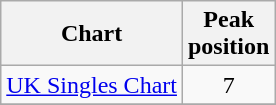<table class="wikitable">
<tr>
<th>Chart</th>
<th>Peak<br>position</th>
</tr>
<tr>
<td align="left"><a href='#'>UK Singles Chart</a></td>
<td align="center">7</td>
</tr>
<tr>
</tr>
</table>
